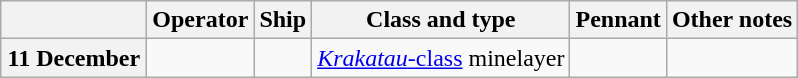<table class="wikitable">
<tr>
<th width="90"></th>
<th>Operator</th>
<th>Ship</th>
<th>Class and type</th>
<th>Pennant</th>
<th>Other notes</th>
</tr>
<tr ---->
<th>11 December</th>
<td></td>
<td><strong></strong></td>
<td><a href='#'><em>Krakatau</em>-class</a> minelayer</td>
<td></td>
<td></td>
</tr>
</table>
